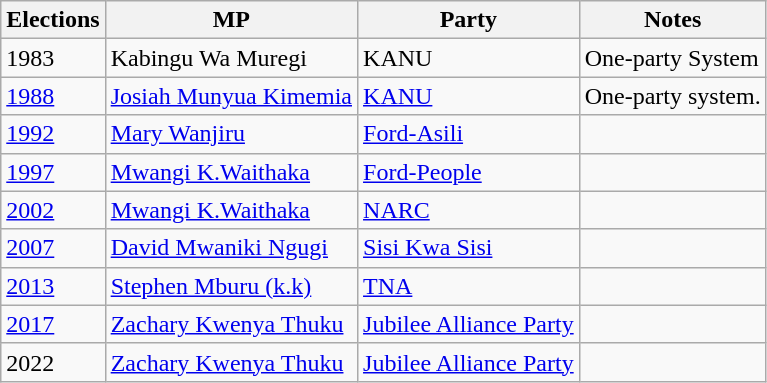<table class="wikitable">
<tr>
<th>Elections</th>
<th>MP </th>
<th>Party</th>
<th>Notes</th>
</tr>
<tr 1983>
<td>1983</td>
<td>Kabingu Wa Muregi</td>
<td>KANU</td>
<td>One-party System</td>
</tr>
<tr>
<td><a href='#'>1988</a></td>
<td><a href='#'>Josiah Munyua Kimemia</a></td>
<td><a href='#'>KANU</a></td>
<td>One-party system.</td>
</tr>
<tr>
<td><a href='#'>1992</a></td>
<td><a href='#'>Mary Wanjiru</a></td>
<td><a href='#'>Ford-Asili</a></td>
<td></td>
</tr>
<tr>
<td><a href='#'>1997</a></td>
<td><a href='#'>Mwangi K.Waithaka</a></td>
<td><a href='#'>Ford-People</a></td>
<td></td>
</tr>
<tr>
<td><a href='#'>2002</a></td>
<td><a href='#'>Mwangi K.Waithaka</a></td>
<td><a href='#'>NARC</a></td>
<td></td>
</tr>
<tr>
<td><a href='#'>2007</a></td>
<td><a href='#'>David Mwaniki Ngugi</a></td>
<td><a href='#'>Sisi Kwa Sisi</a></td>
<td></td>
</tr>
<tr>
<td><a href='#'>2013</a></td>
<td><a href='#'>Stephen Mburu (k.k)</a></td>
<td><a href='#'>TNA</a></td>
<td></td>
</tr>
<tr>
<td><a href='#'>2017</a></td>
<td><a href='#'>Zachary Kwenya Thuku</a></td>
<td><a href='#'>Jubilee Alliance Party</a></td>
<td></td>
</tr>
<tr>
<td>2022</td>
<td><a href='#'>Zachary Kwenya Thuku</a></td>
<td><a href='#'>Jubilee Alliance Party</a></td>
<td></td>
</tr>
</table>
